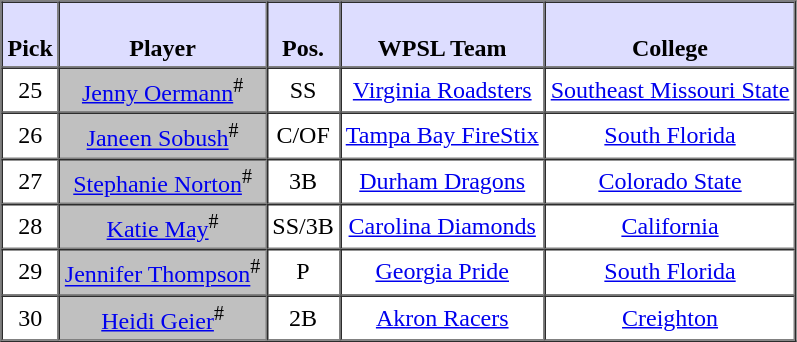<table style="text-align: center" border="1" cellpadding="3" cellspacing="0">
<tr>
<th style="background:#ddf;"><br>Pick</th>
<th style="background:#ddf;"><br>Player</th>
<th style="background:#ddf;"><br>Pos.</th>
<th style="background:#ddf;"><br>WPSL Team</th>
<th style="background:#ddf;"><br>College</th>
</tr>
<tr>
<td>25</td>
<td style="background:#C0C0C0;"><a href='#'>Jenny Oermann</a><sup>#</sup></td>
<td>SS</td>
<td><a href='#'>Virginia Roadsters</a></td>
<td><a href='#'>Southeast Missouri State</a></td>
</tr>
<tr>
<td>26</td>
<td style="background:#C0C0C0;"><a href='#'>Janeen Sobush</a><sup>#</sup></td>
<td>C/OF</td>
<td><a href='#'>Tampa Bay FireStix</a></td>
<td><a href='#'>South Florida</a></td>
</tr>
<tr>
<td>27</td>
<td style="background:#C0C0C0;"><a href='#'>Stephanie Norton</a><sup>#</sup></td>
<td>3B</td>
<td><a href='#'>Durham Dragons</a></td>
<td><a href='#'>Colorado State</a></td>
</tr>
<tr>
<td>28</td>
<td style="background:#C0C0C0;"><a href='#'>Katie May</a><sup>#</sup></td>
<td>SS/3B</td>
<td><a href='#'>Carolina Diamonds</a></td>
<td><a href='#'>California</a></td>
</tr>
<tr>
<td>29</td>
<td style="background:#C0C0C0;"><a href='#'>Jennifer Thompson</a><sup>#</sup></td>
<td>P</td>
<td><a href='#'>Georgia Pride</a></td>
<td><a href='#'>South Florida</a></td>
</tr>
<tr>
<td>30</td>
<td style="background:#C0C0C0;"><a href='#'>Heidi Geier</a><sup>#</sup></td>
<td>2B</td>
<td><a href='#'>Akron Racers</a></td>
<td><a href='#'>Creighton</a></td>
</tr>
</table>
